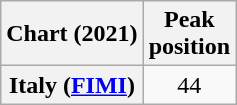<table class="wikitable plainrowheaders" style="text-align:center;">
<tr>
<th scope="col">Chart (2021)</th>
<th scope="col">Peak<br>position</th>
</tr>
<tr>
<th scope="row">Italy (<a href='#'>FIMI</a>)</th>
<td>44</td>
</tr>
</table>
